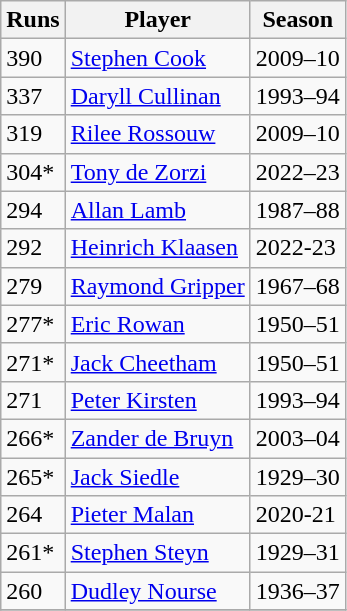<table class="wikitable">
<tr>
<th>Runs</th>
<th>Player</th>
<th>Season</th>
</tr>
<tr>
<td>390</td>
<td><a href='#'>Stephen Cook</a></td>
<td>2009–10</td>
</tr>
<tr>
<td>337</td>
<td><a href='#'>Daryll Cullinan</a></td>
<td>1993–94</td>
</tr>
<tr>
<td>319</td>
<td><a href='#'>Rilee Rossouw</a></td>
<td>2009–10</td>
</tr>
<tr>
<td>304*</td>
<td><a href='#'>Tony de Zorzi</a></td>
<td>2022–23</td>
</tr>
<tr>
<td>294</td>
<td><a href='#'>Allan Lamb</a></td>
<td>1987–88</td>
</tr>
<tr>
<td>292</td>
<td><a href='#'>Heinrich Klaasen</a></td>
<td>2022-23</td>
</tr>
<tr>
<td>279</td>
<td><a href='#'>Raymond Gripper</a></td>
<td>1967–68</td>
</tr>
<tr>
<td>277*</td>
<td><a href='#'>Eric Rowan</a></td>
<td>1950–51</td>
</tr>
<tr>
<td>271*</td>
<td><a href='#'>Jack Cheetham</a></td>
<td>1950–51</td>
</tr>
<tr>
<td>271</td>
<td><a href='#'>Peter Kirsten</a></td>
<td>1993–94</td>
</tr>
<tr>
<td>266*</td>
<td><a href='#'>Zander de Bruyn</a></td>
<td>2003–04</td>
</tr>
<tr>
<td>265*</td>
<td><a href='#'>Jack Siedle</a></td>
<td>1929–30</td>
</tr>
<tr>
<td>264</td>
<td><a href='#'>Pieter Malan</a></td>
<td>2020-21</td>
</tr>
<tr>
<td>261*</td>
<td><a href='#'>Stephen Steyn</a></td>
<td>1929–31</td>
</tr>
<tr>
<td>260</td>
<td><a href='#'>Dudley Nourse</a></td>
<td>1936–37</td>
</tr>
<tr>
</tr>
</table>
